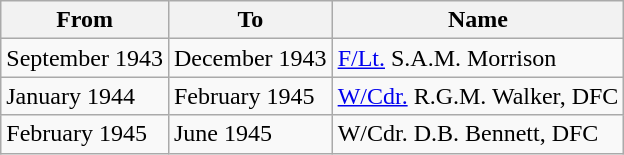<table class="wikitable">
<tr>
<th>From</th>
<th>To</th>
<th>Name</th>
</tr>
<tr>
<td>September 1943</td>
<td>December 1943</td>
<td><a href='#'>F/Lt.</a> S.A.M. Morrison</td>
</tr>
<tr>
<td>January 1944</td>
<td>February 1945</td>
<td><a href='#'>W/Cdr.</a> R.G.M. Walker, DFC</td>
</tr>
<tr>
<td>February 1945</td>
<td>June 1945</td>
<td>W/Cdr. D.B. Bennett, DFC</td>
</tr>
</table>
